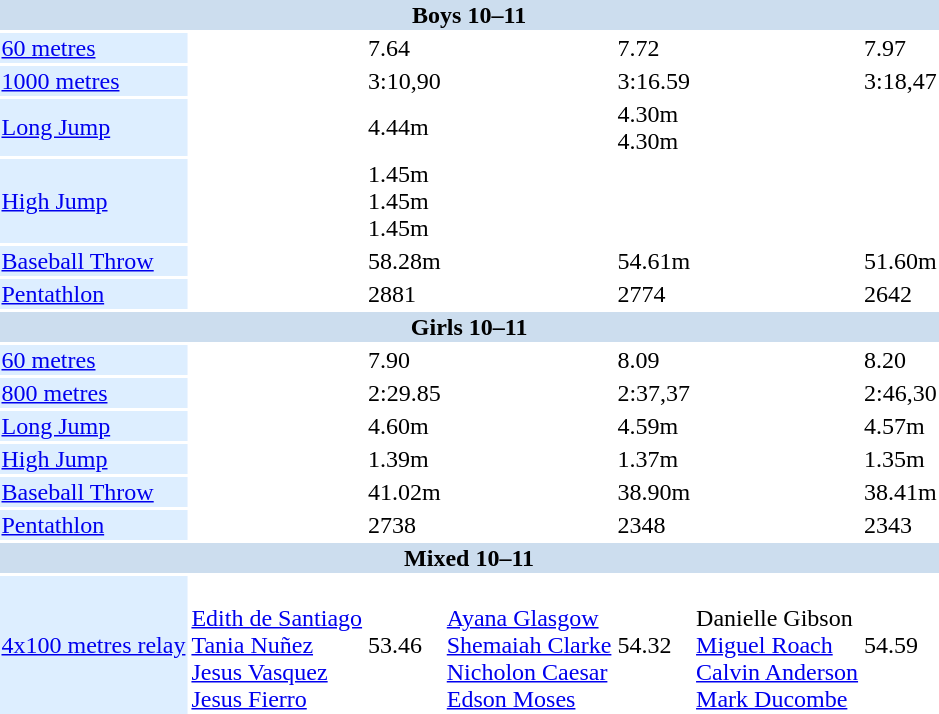<table>
<tr>
<th colspan=7 align = center style="background-color: #CCDDEE;">Boys 10–11</th>
</tr>
<tr>
<td bgcolor = DDEEFF><a href='#'>60 metres</a></td>
<td></td>
<td>7.64</td>
<td></td>
<td>7.72</td>
<td></td>
<td>7.97</td>
</tr>
<tr>
<td bgcolor = DDEEFF><a href='#'>1000 metres</a></td>
<td></td>
<td>3:10,90</td>
<td></td>
<td>3:16.59</td>
<td></td>
<td>3:18,47</td>
</tr>
<tr>
<td bgcolor = DDEEFF><a href='#'>Long Jump</a></td>
<td></td>
<td>4.44m</td>
<td> <br> </td>
<td>4.30m <br> 4.30m</td>
<td></td>
<td></td>
</tr>
<tr>
<td bgcolor = DDEEFF><a href='#'>High Jump</a></td>
<td> <br>  <br> </td>
<td>1.45m <br>  1.45m <br> 1.45m</td>
<td></td>
<td></td>
<td></td>
<td></td>
</tr>
<tr>
<td bgcolor = DDEEFF><a href='#'>Baseball Throw</a></td>
<td></td>
<td>58.28m</td>
<td></td>
<td>54.61m</td>
<td></td>
<td>51.60m</td>
</tr>
<tr>
<td bgcolor = DDEEFF><a href='#'>Pentathlon</a></td>
<td></td>
<td>2881</td>
<td></td>
<td>2774</td>
<td></td>
<td>2642</td>
</tr>
<tr>
<th colspan=7 align = center style="background-color: #CCDDEE;">Girls 10–11</th>
</tr>
<tr>
<td bgcolor = DDEEFF><a href='#'>60 metres</a></td>
<td></td>
<td>7.90</td>
<td></td>
<td>8.09</td>
<td></td>
<td>8.20</td>
</tr>
<tr>
<td bgcolor = DDEEFF><a href='#'>800 metres</a></td>
<td></td>
<td>2:29.85</td>
<td></td>
<td>2:37,37</td>
<td></td>
<td>2:46,30</td>
</tr>
<tr>
<td bgcolor = DDEEFF><a href='#'>Long Jump</a></td>
<td></td>
<td>4.60m</td>
<td></td>
<td>4.59m</td>
<td></td>
<td>4.57m</td>
</tr>
<tr>
<td bgcolor = DDEEFF><a href='#'>High Jump</a></td>
<td></td>
<td>1.39m</td>
<td></td>
<td>1.37m</td>
<td></td>
<td>1.35m</td>
</tr>
<tr>
<td bgcolor = DDEEFF><a href='#'>Baseball Throw</a></td>
<td></td>
<td>41.02m</td>
<td></td>
<td>38.90m</td>
<td></td>
<td>38.41m</td>
</tr>
<tr>
<td bgcolor = DDEEFF><a href='#'>Pentathlon</a></td>
<td></td>
<td>2738</td>
<td></td>
<td>2348</td>
<td></td>
<td>2343</td>
</tr>
<tr>
<th colspan=7 align = center style="background-color: #CCDDEE;">Mixed 10–11</th>
</tr>
<tr>
<td bgcolor = DDEEFF><a href='#'>4x100 metres relay</a></td>
<td> <br><a href='#'>Edith de Santiago</a> <br><a href='#'>Tania Nuñez</a> <br><a href='#'>Jesus Vasquez</a> <br><a href='#'>Jesus Fierro</a></td>
<td>53.46</td>
<td> <br><a href='#'>Ayana Glasgow</a> <br><a href='#'>Shemaiah Clarke</a> <br><a href='#'>Nicholon Caesar</a> <br><a href='#'>Edson Moses</a></td>
<td>54.32</td>
<td> <br>Danielle Gibson <br><a href='#'>Miguel Roach</a> <br><a href='#'>Calvin Anderson</a> <br><a href='#'>Mark Ducombe</a></td>
<td>54.59</td>
</tr>
</table>
